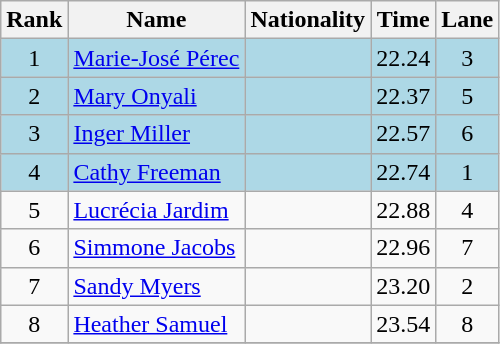<table class="wikitable sortable" style="text-align:center">
<tr>
<th>Rank</th>
<th>Name</th>
<th>Nationality</th>
<th>Time</th>
<th>Lane</th>
</tr>
<tr bgcolor=lightblue>
<td>1</td>
<td align=left><a href='#'>Marie-José Pérec</a></td>
<td align=left></td>
<td>22.24</td>
<td>3</td>
</tr>
<tr bgcolor=lightblue>
<td>2</td>
<td align=left><a href='#'>Mary Onyali</a></td>
<td align=left></td>
<td>22.37</td>
<td>5</td>
</tr>
<tr bgcolor=lightblue>
<td>3</td>
<td align=left><a href='#'>Inger Miller</a></td>
<td align=left></td>
<td>22.57</td>
<td>6</td>
</tr>
<tr bgcolor=lightblue>
<td>4</td>
<td align=left><a href='#'>Cathy Freeman</a></td>
<td align=left></td>
<td>22.74</td>
<td>1</td>
</tr>
<tr>
<td>5</td>
<td align=left><a href='#'>Lucrécia Jardim</a></td>
<td align=left></td>
<td>22.88</td>
<td>4</td>
</tr>
<tr>
<td>6</td>
<td align=left><a href='#'>Simmone Jacobs</a></td>
<td align=left></td>
<td>22.96</td>
<td>7</td>
</tr>
<tr>
<td>7</td>
<td align=left><a href='#'>Sandy Myers</a></td>
<td align=left></td>
<td>23.20</td>
<td>2</td>
</tr>
<tr>
<td>8</td>
<td align=left><a href='#'>Heather Samuel</a></td>
<td align=left></td>
<td>23.54</td>
<td>8</td>
</tr>
<tr>
</tr>
</table>
